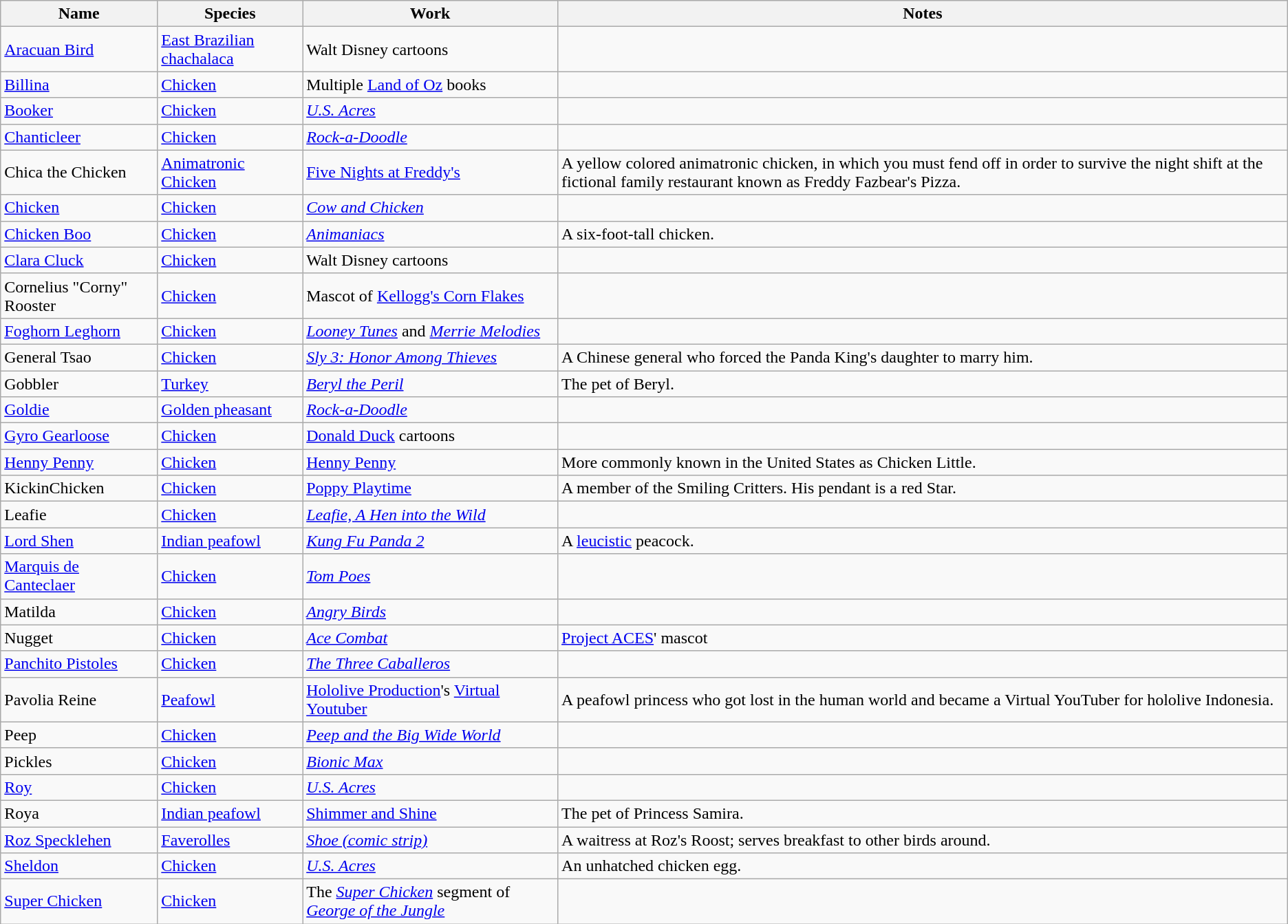<table class="wikitable">
<tr>
<th>Name</th>
<th>Species</th>
<th>Work</th>
<th>Notes</th>
</tr>
<tr>
<td><a href='#'>Aracuan Bird</a></td>
<td><a href='#'>East Brazilian chachalaca</a></td>
<td>Walt Disney cartoons</td>
<td></td>
</tr>
<tr>
<td><a href='#'>Billina</a></td>
<td><a href='#'>Chicken</a></td>
<td>Multiple <a href='#'>Land of Oz</a> books</td>
<td></td>
</tr>
<tr>
<td><a href='#'>Booker</a></td>
<td><a href='#'>Chicken</a></td>
<td><em><a href='#'>U.S. Acres</a></em></td>
<td></td>
</tr>
<tr>
<td><a href='#'>Chanticleer</a></td>
<td><a href='#'>Chicken</a></td>
<td><em><a href='#'>Rock-a-Doodle</a></em></td>
<td></td>
</tr>
<tr>
<td>Chica the Chicken</td>
<td><a href='#'>Animatronic</a> <a href='#'>Chicken</a></td>
<td><a href='#'>Five Nights at Freddy's</a></td>
<td>A yellow colored animatronic chicken, in which you must fend off in order to survive the night shift at the fictional family restaurant known as Freddy Fazbear's Pizza.</td>
</tr>
<tr>
<td><a href='#'>Chicken</a></td>
<td><a href='#'>Chicken</a></td>
<td><em><a href='#'>Cow and Chicken</a></em></td>
<td></td>
</tr>
<tr>
<td><a href='#'>Chicken Boo</a></td>
<td><a href='#'>Chicken</a></td>
<td><em><a href='#'>Animaniacs</a></em></td>
<td>A six-foot-tall chicken.</td>
</tr>
<tr>
<td><a href='#'>Clara Cluck</a></td>
<td><a href='#'>Chicken</a></td>
<td>Walt Disney cartoons</td>
<td></td>
</tr>
<tr>
<td>Cornelius "Corny" Rooster</td>
<td><a href='#'>Chicken</a></td>
<td>Mascot of <a href='#'>Kellogg's Corn Flakes</a></td>
<td></td>
</tr>
<tr>
<td><a href='#'>Foghorn Leghorn</a></td>
<td><a href='#'>Chicken</a></td>
<td><em><a href='#'>Looney Tunes</a></em> and <em><a href='#'>Merrie Melodies</a></em></td>
<td></td>
</tr>
<tr>
<td>General Tsao</td>
<td><a href='#'>Chicken</a></td>
<td><em><a href='#'>Sly 3: Honor Among Thieves</a></em></td>
<td>A Chinese general who forced the Panda King's daughter to marry him.</td>
</tr>
<tr>
<td>Gobbler</td>
<td><a href='#'>Turkey</a></td>
<td><em><a href='#'>Beryl the Peril</a></em></td>
<td>The pet of Beryl.</td>
</tr>
<tr>
<td><a href='#'>Goldie</a></td>
<td><a href='#'>Golden pheasant</a></td>
<td><em><a href='#'>Rock-a-Doodle</a></em></td>
<td></td>
</tr>
<tr>
<td><a href='#'>Gyro Gearloose</a></td>
<td><a href='#'>Chicken</a></td>
<td><a href='#'>Donald Duck</a> cartoons</td>
<td></td>
</tr>
<tr>
<td><a href='#'>Henny Penny</a></td>
<td><a href='#'>Chicken</a></td>
<td><a href='#'>Henny Penny</a></td>
<td>More commonly known in the United States as Chicken Little.</td>
</tr>
<tr>
<td>KickinChicken</td>
<td><a href='#'>Chicken</a></td>
<td><a href='#'>Poppy Playtime</a></td>
<td>A member of the Smiling Critters. His pendant is a red Star.</td>
</tr>
<tr>
<td>Leafie</td>
<td><a href='#'>Chicken</a></td>
<td><em><a href='#'>Leafie, A Hen into the Wild</a></em></td>
</tr>
<tr>
<td><a href='#'>Lord Shen</a></td>
<td><a href='#'>Indian peafowl</a></td>
<td><em><a href='#'>Kung Fu Panda 2</a></em></td>
<td>A <a href='#'>leucistic</a> peacock.</td>
</tr>
<tr>
<td><a href='#'>Marquis de Canteclaer</a></td>
<td><a href='#'>Chicken</a></td>
<td><em><a href='#'>Tom Poes</a></em></td>
<td></td>
</tr>
<tr>
<td>Matilda</td>
<td><a href='#'>Chicken</a></td>
<td><em><a href='#'>Angry Birds</a></em></td>
<td></td>
</tr>
<tr>
<td>Nugget</td>
<td><a href='#'>Chicken</a></td>
<td><em><a href='#'>Ace Combat</a></em></td>
<td><a href='#'>Project ACES</a>' mascot</td>
</tr>
<tr>
<td><a href='#'>Panchito Pistoles</a></td>
<td><a href='#'>Chicken</a></td>
<td><em><a href='#'>The Three Caballeros</a></em></td>
<td></td>
</tr>
<tr>
<td>Pavolia Reine</td>
<td><a href='#'>Peafowl</a></td>
<td><a href='#'>Hololive Production</a>'s <a href='#'>Virtual Youtuber</a></td>
<td>A peafowl princess who got lost in the human world and became a Virtual YouTuber for hololive Indonesia.</td>
</tr>
<tr>
<td>Peep</td>
<td><a href='#'>Chicken</a></td>
<td><em><a href='#'>Peep and the Big Wide World</a></em></td>
<td></td>
</tr>
<tr>
<td>Pickles</td>
<td><a href='#'>Chicken</a></td>
<td><em><a href='#'>Bionic Max</a></em></td>
<td></td>
</tr>
<tr>
<td><a href='#'>Roy</a></td>
<td><a href='#'>Chicken</a></td>
<td><em><a href='#'>U.S. Acres</a></em></td>
<td></td>
</tr>
<tr>
<td>Roya</td>
<td><a href='#'>Indian peafowl</a></td>
<td><a href='#'>Shimmer and Shine</a></td>
<td>The pet of Princess Samira.</td>
</tr>
<tr>
<td><a href='#'>Roz Specklehen</a></td>
<td><a href='#'>Faverolles</a></td>
<td><em><a href='#'>Shoe (comic strip)</a></em></td>
<td>A waitress at Roz's Roost; serves breakfast to other birds around.</td>
</tr>
<tr>
<td><a href='#'>Sheldon</a></td>
<td><a href='#'>Chicken</a></td>
<td><em><a href='#'>U.S. Acres</a></em></td>
<td>An unhatched chicken egg.</td>
</tr>
<tr>
<td><a href='#'>Super Chicken</a></td>
<td><a href='#'>Chicken</a></td>
<td>The <em><a href='#'>Super Chicken</a></em> segment of <em><a href='#'>George of the Jungle</a></em></td>
<td></td>
</tr>
</table>
